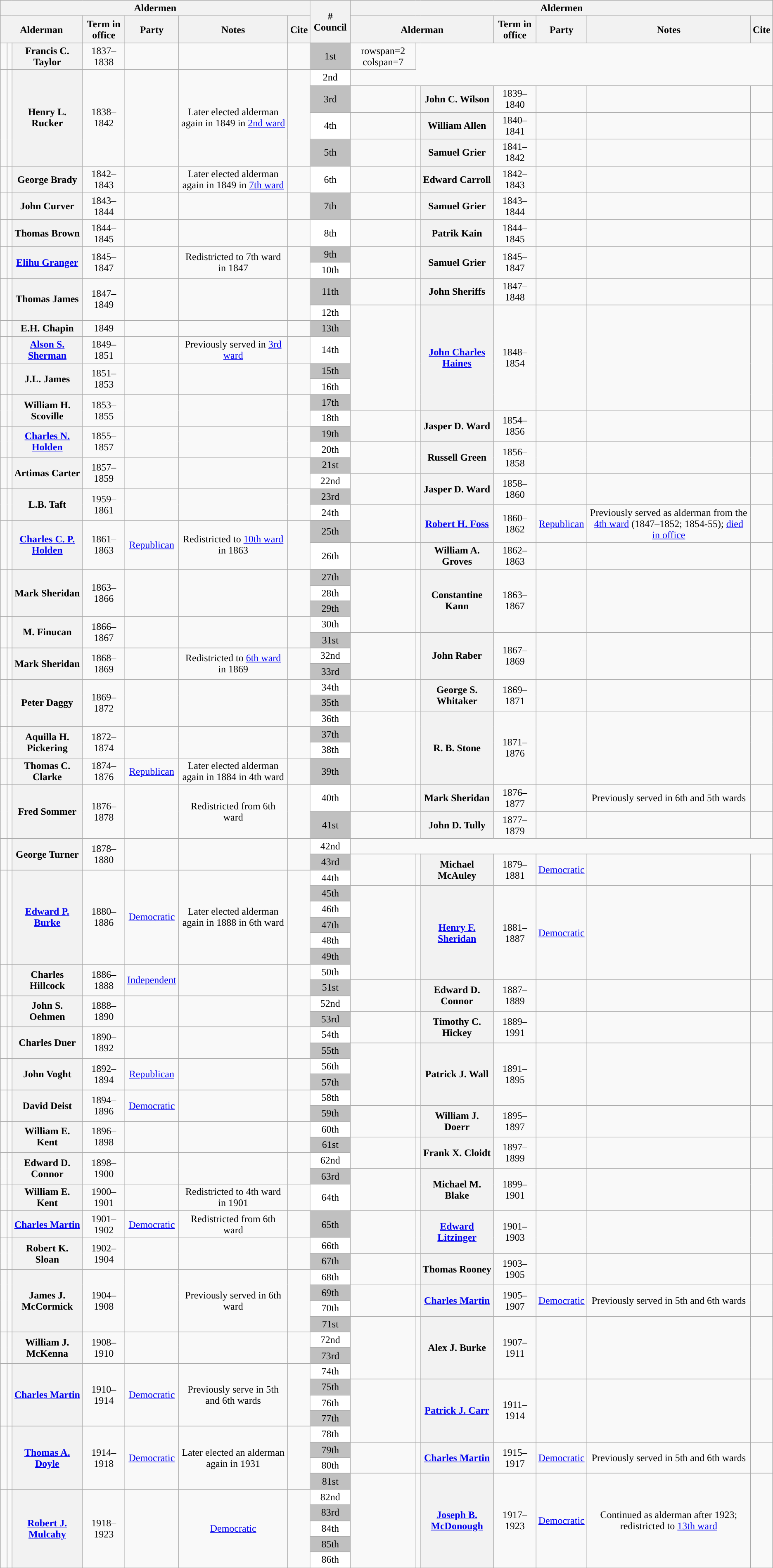<table class="wikitable" style="text-align:center;">
<tr>
<th scope="col" colspan="7">Aldermen</th>
<th rowspan=2 scope=col># Council</th>
<th scope="col" colspan="7">Aldermen</th>
</tr>
<tr>
<th scope="col" colspan="3">Alderman</th>
<th scope="col">Term in office</th>
<th scope="col">Party</th>
<th scope="col">Notes</th>
<th scope="col">Cite</th>
<th scope="col" colspan="3">Alderman</th>
<th scope="col">Term in office</th>
<th scope="col">Party</th>
<th scope="col">Notes</th>
<th scope="col">Cite</th>
</tr>
<tr>
<td></td>
<td></td>
<th scope="row">Francis C. Taylor</th>
<td>1837–1838</td>
<td></td>
<td></td>
<td></td>
<td style= "background-color:#C0C0C0">1st</td>
<td>rowspan=2 colspan=7 </td>
</tr>
<tr>
<td rowspan=4></td>
<td rowspan=4></td>
<th rowspan=4 scope="row">Henry L. Rucker</th>
<td rowspan=4>1838–1842</td>
<td rowspan=4></td>
<td rowspan=4>Later elected alderman again in 1849 in <a href='#'>2nd ward</a></td>
<td rowspan=4></td>
<td style= "background-color:#FFFFFF">2nd</td>
</tr>
<tr>
<td style= "background-color:#C0C0C0">3rd</td>
<td></td>
<td></td>
<th scope="row">John C. Wilson</th>
<td>1839–1840</td>
<td></td>
<td></td>
<td></td>
</tr>
<tr>
<td style= "background-color:#FFFFFF">4th</td>
<td></td>
<td></td>
<th scope="row">William Allen</th>
<td>1840–1841</td>
<td></td>
<td></td>
<td></td>
</tr>
<tr>
<td style= "background-color:#C0C0C0">5th</td>
<td></td>
<td></td>
<th scope="row">Samuel Grier</th>
<td>1841–1842</td>
<td></td>
<td></td>
<td></td>
</tr>
<tr>
<td></td>
<td></td>
<th scope="row">George Brady</th>
<td>1842–1843</td>
<td></td>
<td>Later elected alderman again in 1849 in <a href='#'>7th ward</a></td>
<td></td>
<td style= "background-color:#FFFFFF">6th</td>
<td></td>
<td></td>
<th scope="row">Edward Carroll</th>
<td>1842–1843</td>
<td></td>
<td></td>
<td></td>
</tr>
<tr>
<td></td>
<td></td>
<th scope="row">John Curver</th>
<td>1843–1844</td>
<td></td>
<td></td>
<td></td>
<td style= "background-color:#C0C0C0">7th</td>
<td></td>
<td></td>
<th scope="row">Samuel Grier</th>
<td>1843–1844</td>
<td></td>
<td></td>
<td></td>
</tr>
<tr>
<td></td>
<td></td>
<th scope="row">Thomas Brown</th>
<td>1844–1845</td>
<td></td>
<td></td>
<td></td>
<td style= "background-color:#FFFFFF">8th</td>
<td></td>
<td></td>
<th scope="row">Patrik Kain</th>
<td>1844–1845</td>
<td></td>
<td></td>
<td></td>
</tr>
<tr>
<td rowspan=2></td>
<td rowspan=2></td>
<th rowspan=2 scope="row"><a href='#'>Elihu Granger</a></th>
<td rowspan=2>1845–1847</td>
<td rowspan=2></td>
<td rowspan=2>Redistricted to 7th ward in 1847</td>
<td rowspan=2></td>
<td style= "background-color:#C0C0C0">9th</td>
<td rowspan=2></td>
<td rowspan=2></td>
<th rowspan=2 scope="row">Samuel Grier</th>
<td rowspan=2>1845–1847</td>
<td rowspan=2></td>
<td rowspan=2></td>
<td rowspan=2></td>
</tr>
<tr>
<td style= "background-color:#FFFFFF">10th</td>
</tr>
<tr>
<td rowspan=2></td>
<td rowspan=2></td>
<th rowspan=2 scope="row">Thomas James</th>
<td rowspan=2>1847–1849</td>
<td rowspan=2></td>
<td rowspan=2></td>
<td rowspan=2></td>
<td style= "background-color:#C0C0C0">11th</td>
<td></td>
<td></td>
<th scope="row">John Sheriffs</th>
<td>1847–1848</td>
<td></td>
<td></td>
<td></td>
</tr>
<tr>
<td style= "background-color:#FFFFFF">12th</td>
<td rowspan=7></td>
<td rowspan=7></td>
<th rowspan=7 scope="row"><a href='#'>John Charles Haines</a></th>
<td rowspan=7>1848–1854</td>
<td rowspan=7></td>
<td rowspan=7></td>
<td rowspan=7></td>
</tr>
<tr>
<td></td>
<td></td>
<th scope="row">E.H. Chapin</th>
<td>1849</td>
<td></td>
<td></td>
<td></td>
<td rowspan=2 style= "background-color:#C0C0C0">13th</td>
</tr>
<tr>
<td rowspan=2></td>
<td rowspan=2></td>
<th rowspan=2 scope="row"><a href='#'>Alson S. Sherman</a></th>
<td rowspan=2>1849–1851</td>
<td rowspan=2></td>
<td rowspan=2>Previously served in <a href='#'>3rd ward</a></td>
<td rowspan=2></td>
</tr>
<tr>
<td style= "background-color:#FFFFFF">14th</td>
</tr>
<tr>
<td rowspan=2></td>
<td rowspan=2></td>
<th rowspan=2 scope="row">J.L. James</th>
<td rowspan=2>1851–1853</td>
<td rowspan=2></td>
<td rowspan=2></td>
<td rowspan=2></td>
<td style= "background-color:#C0C0C0">15th</td>
</tr>
<tr>
<td style= "background-color:#FFFFFF">16th</td>
</tr>
<tr>
<td rowspan=2></td>
<td rowspan=2></td>
<th rowspan=2 scope="row">William H. Scoville</th>
<td rowspan=2>1853–1855</td>
<td rowspan=2></td>
<td rowspan=2></td>
<td rowspan=2></td>
<td style= "background-color:#C0C0C0">17th</td>
</tr>
<tr>
<td style= "background-color:#FFFFFF">18th</td>
<td rowspan=2></td>
<td rowspan=2></td>
<th rowspan=2 scope="row">Jasper D. Ward</th>
<td rowspan=2>1854–1856</td>
<td rowspan=2></td>
<td rowspan=2></td>
<td rowspan=2></td>
</tr>
<tr>
<td rowspan=2></td>
<td rowspan=2></td>
<th rowspan=2 scope="row"><a href='#'>Charles N. Holden</a></th>
<td rowspan=2>1855–1857</td>
<td rowspan=2></td>
<td rowspan=2></td>
<td rowspan=2></td>
<td style= "background-color:#C0C0C0">19th</td>
</tr>
<tr>
<td style= "background-color:#FFFFFF">20th</td>
<td rowspan=2></td>
<td rowspan=2></td>
<th rowspan=2 scope="row">Russell Green</th>
<td rowspan=2>1856–1858</td>
<td rowspan=2></td>
<td rowspan=2></td>
<td rowspan=2></td>
</tr>
<tr>
<td rowspan=2></td>
<td rowspan=2></td>
<th rowspan=2 scope="row">Artimas Carter</th>
<td rowspan=2>1857–1859</td>
<td rowspan=2></td>
<td rowspan=2></td>
<td rowspan=2></td>
<td style= "background-color:#C0C0C0">21st</td>
</tr>
<tr>
<td style= "background-color:#FFFFFF">22nd</td>
<td rowspan=2></td>
<td rowspan=2></td>
<th rowspan=2 scope="row">Jasper D. Ward</th>
<td rowspan=2>1858–1860</td>
<td rowspan=2></td>
<td rowspan=2></td>
<td rowspan=2></td>
</tr>
<tr>
<td rowspan=2></td>
<td rowspan=2></td>
<th rowspan=2 scope="row">L.B. Taft</th>
<td rowspan=2>1959–1861</td>
<td rowspan=2></td>
<td rowspan=2></td>
<td rowspan=2></td>
<td style= "background-color:#C0C0C0">23rd</td>
</tr>
<tr>
<td style= "background-color:#FFFFFF">24th</td>
<td rowspan=2> </td>
<td rowspan=2></td>
<th rowspan=2 scope="row"><a href='#'>Robert H. Foss</a></th>
<td rowspan=2>1860–1862</td>
<td rowspan=2><a href='#'>Republican</a></td>
<td rowspan=2>Previously served as alderman from the <a href='#'>4th ward</a> (1847–1852; 1854-55); <a href='#'>died in office</a></td>
<td rowspan=2></td>
</tr>
<tr>
<td rowspan=2> </td>
<td rowspan=2></td>
<th rowspan=2 scope="row"><a href='#'>Charles C. P. Holden</a></th>
<td rowspan=2>1861–1863</td>
<td rowspan=2><a href='#'>Republican</a></td>
<td rowspan=2>Redistricted to <a href='#'>10th ward</a> in 1863</td>
<td rowspan=2></td>
<td style= "background-color:#C0C0C0">25th</td>
</tr>
<tr>
<td style= "background-color:#FFFFFF">26th</td>
<td></td>
<td></td>
<th scope="row">William A. Groves</th>
<td>1862–1863</td>
<td></td>
<td></td>
<td></td>
</tr>
<tr>
<td rowspan=3></td>
<td rowspan=3></td>
<th rowspan=3 scope="row">Mark Sheridan</th>
<td rowspan=3>1863–1866</td>
<td rowspan=3></td>
<td rowspan=3></td>
<td rowspan=3></td>
<td style= "background-color:#C0C0C0">27th</td>
<td rowspan=4></td>
<td rowspan=4></td>
<th rowspan=4 scope="row">Constantine Kann</th>
<td rowspan=4>1863–1867</td>
<td rowspan=4></td>
<td rowspan=4></td>
<td rowspan=4></td>
</tr>
<tr>
<td style= "background-color:#FFFFFF">28th</td>
</tr>
<tr>
<td style= "background-color:#C0C0C0">29th</td>
</tr>
<tr>
<td rowspan=2></td>
<td rowspan=2></td>
<th rowspan=2 scope="row">M. Finucan</th>
<td rowspan=2>1866–1867</td>
<td rowspan=2></td>
<td rowspan=2></td>
<td rowspan=2></td>
<td style= "background-color:#FFFFFF">30th</td>
</tr>
<tr>
<td style= "background-color:#C0C0C0">31st</td>
<td rowspan=3></td>
<td rowspan=3></td>
<th rowspan=3 scope="row">John Raber</th>
<td rowspan=3>1867–1869</td>
<td rowspan=3></td>
<td rowspan=3></td>
<td rowspan=3></td>
</tr>
<tr>
<td rowspan= 2></td>
<td rowspan= 2></td>
<th rowspan= 2 scope="row">Mark Sheridan</th>
<td rowspan= 2>1868–1869</td>
<td rowspan= 2></td>
<td rowspan= 2>Redistricted to <a href='#'>6th ward</a> in 1869</td>
<td rowspan= 2></td>
<td style= "background-color:#FFFFFF">32nd</td>
</tr>
<tr>
<td style= "background-color:#C0C0C0">33rd</td>
</tr>
<tr>
<td rowspan=3></td>
<td rowspan=3></td>
<th rowspan=3 scope="row">Peter Daggy</th>
<td rowspan=3>1869–1872</td>
<td rowspan=3></td>
<td rowspan=3></td>
<td rowspan=3></td>
<td style= "background-color:#FFFFFF">34th</td>
<td rowspan=2></td>
<td rowspan=2></td>
<th rowspan=2 scope="row">George S. Whitaker</th>
<td rowspan=2>1869–1871</td>
<td rowspan=2></td>
<td rowspan=2></td>
<td rowspan=2></td>
</tr>
<tr>
<td style= "background-color:#C0C0C0">35th</td>
</tr>
<tr>
<td style= "background-color:#FFFFFF">36th</td>
<td rowspan=4></td>
<td rowspan=4></td>
<th rowspan=4 scope="row">R. B. Stone</th>
<td rowspan=4>1871–1876</td>
<td rowspan=4></td>
<td rowspan=4></td>
<td rowspan=4></td>
</tr>
<tr>
<td rowspan=2></td>
<td rowspan=2></td>
<th rowspan=2 scope="row">Aquilla H. Pickering</th>
<td rowspan=2>1872–1874</td>
<td rowspan=2></td>
<td rowspan=2></td>
<td rowspan=2></td>
<td style= "background-color:#C0C0C0">37th</td>
</tr>
<tr>
<td style= "background-color:#FFFFFF">38th</td>
</tr>
<tr>
<td> </td>
<td></td>
<th scope="row">Thomas C. Clarke</th>
<td>1874–1876</td>
<td><a href='#'>Republican</a></td>
<td>Later elected alderman again in 1884 in 4th ward</td>
<td></td>
<td style= "background-color:#C0C0C0">39th</td>
</tr>
<tr>
<td rowspan=2></td>
<td rowspan=2></td>
<th rowspan=2 scope="row">Fred Sommer</th>
<td rowspan=2>1876–1878</td>
<td rowspan=2></td>
<td rowspan=2>Redistricted from 6th ward</td>
<td rowspan=2></td>
<td style= "background-color:#FFFFFF">40th</td>
<td></td>
<td></td>
<th scope="row">Mark Sheridan</th>
<td>1876–1877</td>
<td></td>
<td>Previously served in 6th and 5th wards</td>
<td></td>
</tr>
<tr>
<td style= "background-color:#C0C0C0">41st</td>
<td rowspan=2></td>
<td rowspan=2></td>
<th rowspan=2 scope="row">John D. Tully</th>
<td rowspan=2>1877–1879</td>
<td rowspan=2></td>
<td rowspan=2></td>
<td rowspan=2></td>
</tr>
<tr>
</tr>
<tr>
<td rowspan=2></td>
<td rowspan=2></td>
<th rowspan=2 scope="row">George Turner</th>
<td rowspan=2>1878–1880</td>
<td rowspan=2></td>
<td rowspan=2></td>
<td rowspan=2></td>
<td style= "background-color:#FFFFFF">42nd</td>
</tr>
<tr>
<td style= "background-color:#C0C0C0">43rd</td>
<td rowspan=2> </td>
<td rowspan=2></td>
<th rowspan=2 scope="row">Michael McAuley</th>
<td rowspan=2>1879–1881</td>
<td rowspan=2><a href='#'>Democratic</a></td>
<td rowspan=2></td>
<td rowspan=2></td>
</tr>
<tr>
<td rowspan=6> </td>
<td rowspan=6></td>
<th rowspan=6 scope="row"><a href='#'>Edward P. Burke</a></th>
<td rowspan=6>1880–1886</td>
<td rowspan=6><a href='#'>Democratic</a></td>
<td rowspan=6>Later elected alderman again in 1888 in 6th ward</td>
<td rowspan=6></td>
<td style= "background-color:#FFFFFF">44th</td>
</tr>
<tr>
<td style= "background-color:#C0C0C0">45th</td>
<td rowspan=6> </td>
<td rowspan=6></td>
<th rowspan=6 scope="row"><a href='#'>Henry F. Sheridan</a></th>
<td rowspan=6>1881–1887</td>
<td rowspan=6><a href='#'>Democratic</a></td>
<td rowspan=6></td>
<td rowspan=6></td>
</tr>
<tr>
<td style= "background-color:#FFFFFF">46th</td>
</tr>
<tr>
<td style= "background-color:#C0C0C0">47th</td>
</tr>
<tr>
<td style= "background-color:#FFFFFF">48th</td>
</tr>
<tr>
<td style= "background-color:#C0C0C0">49th</td>
</tr>
<tr>
<td rowspan=2> </td>
<td rowspan=2></td>
<th rowspan=2 scope="row">Charles Hillcock</th>
<td rowspan=2>1886–1888</td>
<td rowspan=2><a href='#'>Independent</a></td>
<td rowspan=2></td>
<td rowspan=2></td>
<td style= "background-color:#FFFFFF">50th</td>
</tr>
<tr>
<td style= "background-color:#C0C0C0">51st</td>
<td rowspan=2></td>
<td rowspan=2></td>
<th rowspan=2 scope="row">Edward D. Connor</th>
<td rowspan=2>1887–1889</td>
<td rowspan=2></td>
<td rowspan=2></td>
<td rowspan=2></td>
</tr>
<tr>
<td rowspan=2></td>
<td rowspan=2></td>
<th rowspan=2 scope="row">John S. Oehmen</th>
<td rowspan=2>1888–1890</td>
<td rowspan=2></td>
<td rowspan=2></td>
<td rowspan=2></td>
<td style= "background-color:#FFFFFF">52nd</td>
</tr>
<tr>
<td style= "background-color:#C0C0C0">53rd</td>
<td rowspan=2></td>
<td rowspan=2></td>
<th rowspan=2 scope="row">Timothy C. Hickey</th>
<td rowspan=2>1889–1991</td>
<td rowspan=2></td>
<td rowspan=2></td>
<td rowspan=2></td>
</tr>
<tr>
<td rowspan=2></td>
<td rowspan=2></td>
<th rowspan=2 scope="row">Charles Duer</th>
<td rowspan=2>1890–1892</td>
<td rowspan=2></td>
<td rowspan=2></td>
<td rowspan=2></td>
<td style= "background-color:#FFFFFF">54th</td>
</tr>
<tr>
<td style= "background-color:#C0C0C0">55th</td>
<td rowspan=4></td>
<td rowspan=4></td>
<th rowspan=4 scope="row">Patrick J. Wall</th>
<td rowspan=4>1891–1895</td>
<td rowspan=4></td>
<td rowspan=4></td>
<td rowspan=4></td>
</tr>
<tr>
<td rowspan=2> </td>
<td rowspan=2></td>
<th rowspan=2 scope="row">John Voght</th>
<td rowspan=2>1892–1894</td>
<td rowspan=2><a href='#'>Republican</a></td>
<td rowspan=2></td>
<td rowspan=2></td>
<td style= "background-color:#FFFFFF">56th</td>
</tr>
<tr>
<td style= "background-color:#C0C0C0">57th</td>
</tr>
<tr>
<td rowspan=2> </td>
<td rowspan=2></td>
<th rowspan=2 scope="row">David Deist</th>
<td rowspan=2>1894–1896</td>
<td rowspan=2><a href='#'>Democratic</a></td>
<td rowspan=2></td>
<td rowspan=2></td>
<td style= "background-color:#FFFFFF">58th</td>
</tr>
<tr>
<td style= "background-color:#C0C0C0">59th</td>
<td rowspan=2></td>
<td rowspan=2></td>
<th rowspan=2 scope="row">William J. Doerr</th>
<td rowspan=2>1895–1897</td>
<td rowspan=2></td>
<td rowspan=2></td>
<td rowspan=2></td>
</tr>
<tr>
<td rowspan=2></td>
<td rowspan=2></td>
<th rowspan=2 scope="row">William E. Kent</th>
<td rowspan=2>1896–1898</td>
<td rowspan=2></td>
<td rowspan=2></td>
<td rowspan=2></td>
<td style= "background-color:#FFFFFF">60th</td>
</tr>
<tr>
<td style= "background-color:#C0C0C0">61st</td>
<td rowspan=2></td>
<td rowspan=2></td>
<th rowspan=2 scope="row">Frank X. Cloidt</th>
<td rowspan=2>1897–1899</td>
<td rowspan=2></td>
<td rowspan=2></td>
<td rowspan=2></td>
</tr>
<tr>
<td rowspan=2></td>
<td rowspan=2></td>
<th rowspan=2 scope="row">Edward D. Connor</th>
<td rowspan=2>1898–1900</td>
<td rowspan=2></td>
<td rowspan=2></td>
<td rowspan=2></td>
<td style= "background-color:#FFFFFF">62nd</td>
</tr>
<tr>
<td style= "background-color:#C0C0C0">63rd</td>
<td rowspan=2></td>
<td rowspan=2></td>
<th rowspan=2 scope="row">Michael M. Blake</th>
<td rowspan=2>1899–1901</td>
<td rowspan=2></td>
<td rowspan=2></td>
<td rowspan=2></td>
</tr>
<tr>
<td></td>
<td></td>
<th scope="row">William E. Kent</th>
<td>1900–1901</td>
<td></td>
<td>Redistricted to 4th ward in 1901</td>
<td></td>
<td style="background-color:#FFFFFF">64th</td>
</tr>
<tr>
<td> </td>
<td></td>
<th scope="row"><a href='#'>Charles Martin</a></th>
<td>1901–1902</td>
<td><a href='#'>Democratic</a></td>
<td>Redistricted from 6th ward</td>
<td></td>
<td style= "background-color:#C0C0C0">65th</td>
<td rowspan=2></td>
<td rowspan=2></td>
<th rowspan=2 scope="row"><a href='#'>Edward Litzinger</a></th>
<td rowspan=2>1901–1903</td>
<td rowspan=2></td>
<td rowspan=2></td>
<td rowspan=2></td>
</tr>
<tr>
<td rowspan=2></td>
<td rowspan=2></td>
<th rowspan=2 scope="row">Robert K. Sloan</th>
<td rowspan=2>1902–1904</td>
<td rowspan=2></td>
<td rowspan=2></td>
<td rowspan=2></td>
<td style= "background-color:#FFFFFF">66th</td>
</tr>
<tr>
<td style= "background-color:#C0C0C0">67th</td>
<td rowspan=2></td>
<td rowspan=2></td>
<th rowspan=2 scope="row">Thomas Rooney</th>
<td rowspan=2>1903–1905</td>
<td rowspan=2></td>
<td rowspan=2></td>
<td rowspan=2></td>
</tr>
<tr>
<td rowspan=4></td>
<td rowspan=4></td>
<th rowspan=4 scope="row">James J. McCormick</th>
<td rowspan=4>1904–1908</td>
<td rowspan=4></td>
<td rowspan=4>Previously served in 6th ward</td>
<td rowspan=4></td>
<td style= "background-color:#FFFFFF">68th</td>
</tr>
<tr>
<td style= "background-color:#C0C0C0">69th</td>
<td rowspan=2> </td>
<td rowspan=2></td>
<th rowspan=2 scope="row"><a href='#'>Charles Martin</a></th>
<td rowspan=2>1905–1907</td>
<td rowspan=2><a href='#'>Democratic</a></td>
<td rowspan=2>Previously served in 5th and 6th wards</td>
<td rowspan=2></td>
</tr>
<tr>
<td style= "background-color:#FFFFFF">70th</td>
</tr>
<tr>
<td style= "background-color:#C0C0C0">71st</td>
<td rowspan=4></td>
<td rowspan=4></td>
<th rowspan=4 scope="row">Alex J. Burke</th>
<td rowspan=4>1907–1911</td>
<td rowspan=4></td>
<td rowspan=4></td>
<td rowspan=4></td>
</tr>
<tr>
<td rowspan=2></td>
<td rowspan=2></td>
<th rowspan=2 scope="row">William J. McKenna</th>
<td rowspan=2>1908–1910</td>
<td rowspan=2></td>
<td rowspan=2></td>
<td rowspan=2></td>
<td style= "background-color:#FFFFFF">72nd</td>
</tr>
<tr>
<td style= "background-color:#C0C0C0">73rd</td>
</tr>
<tr>
<td rowspan=4> </td>
<td rowspan=4></td>
<th rowspan=4 scope="row"><a href='#'>Charles Martin</a></th>
<td rowspan=4>1910–1914</td>
<td rowspan=4><a href='#'>Democratic</a></td>
<td rowspan=4>Previously serve in 5th and 6th wards</td>
<td rowspan=4></td>
<td style= "background-color:#FFFFFF">74th</td>
</tr>
<tr>
<td style= "background-color:#C0C0C0">75th</td>
<td rowspan=4></td>
<td rowspan=4></td>
<th rowspan=4 scope="row"><a href='#'>Patrick J. Carr</a></th>
<td rowspan=4>1911–1914</td>
<td rowspan=4></td>
<td rowspan=4></td>
<td rowspan=4></td>
</tr>
<tr>
<td style= "background-color:#FFFFFF">76th</td>
</tr>
<tr>
<td style= "background-color:#C0C0C0">77th</td>
</tr>
<tr>
<td rowspan=4> </td>
<td rowspan=4></td>
<th rowspan=4 scope="row"><a href='#'>Thomas A. Doyle</a></th>
<td rowspan=4>1914–1918</td>
<td rowspan=4><a href='#'>Democratic</a></td>
<td rowspan=4>Later elected an alderman again in 1931</td>
<td rowspan=4></td>
<td style= "background-color:#FFFFFF">78th</td>
</tr>
<tr>
<td style= "background-color:#C0C0C0">79th</td>
<td rowspan=2> </td>
<td rowspan=2></td>
<th rowspan=2 scope="row"><a href='#'>Charles Martin</a></th>
<td rowspan=2>1915–1917</td>
<td rowspan=2><a href='#'>Democratic</a></td>
<td rowspan=2>Previously served in 5th and 6th wards</td>
<td rowspan=2></td>
</tr>
<tr>
<td style= "background-color:#FFFFFF">80th</td>
</tr>
<tr>
<td style= "background-color:#C0C0C0">81st</td>
<td rowspan=6> </td>
<td rowspan=6></td>
<th rowspan=6 scope="row"><a href='#'>Joseph B. McDonough</a></th>
<td rowspan=6>1917–1923</td>
<td rowspan=6><a href='#'>Democratic</a></td>
<td rowspan=6>Continued as alderman after 1923; redistricted to <a href='#'>13th ward</a></td>
<td rowspan=6></td>
</tr>
<tr>
<td rowspan=5> </td>
<td rowspan=5></td>
<th rowspan=5 scope="row"><a href='#'>Robert J. Mulcahy</a></th>
<td rowspan=5>1918–1923</td>
<td rowspan=5></td>
<td rowspan=5><a href='#'>Democratic</a></td>
<td rowspan=5></td>
<td style= "background-color:#FFFFFF">82nd</td>
</tr>
<tr>
<td style= "background-color:#C0C0C0">83rd</td>
</tr>
<tr>
<td style= "background-color:#FFFFFF">84th</td>
</tr>
<tr>
<td style= "background-color:#C0C0C0">85th</td>
</tr>
<tr>
<td style= "background-color:#FFFFFF">86th</td>
</tr>
</table>
